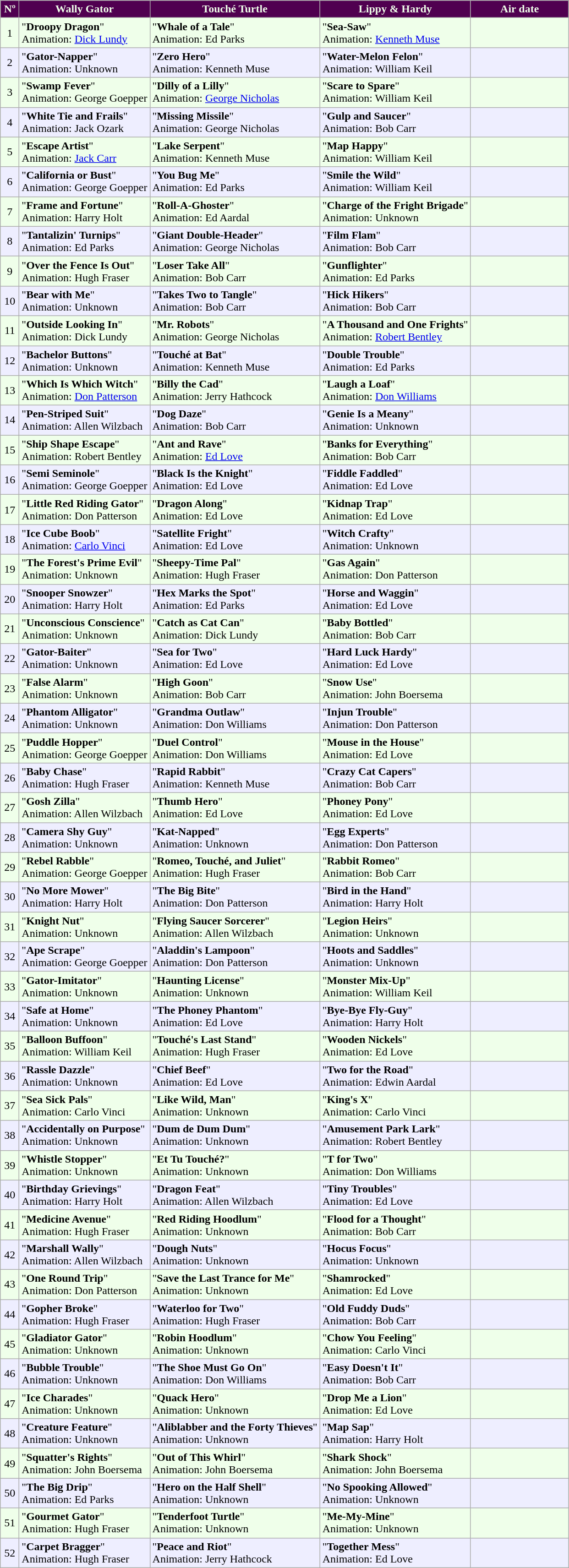<table class="wikitable" style="background:#EFFFEA">
<tr style="color:#EFFFEA">
<th style="background:#500050; width:20px"><span>Nº</span></th>
<th style="background:#500050"><span>Wally Gator</span></th>
<th style="background:#500050"><span>Touché Turtle</span></th>
<th style="background:#500050"><span>Lippy & Hardy</span></th>
<th style="background:#500050; width:135px"><span>Air date</span></th>
</tr>
<tr>
<td align="center">1</td>
<td>"<strong>Droopy Dragon</strong>" <br> Animation: <a href='#'>Dick Lundy</a></td>
<td>"<strong>Whale of a Tale</strong>" <br> Animation: Ed Parks</td>
<td>"<strong>Sea-Saw</strong>" <br> Animation: <a href='#'>Kenneth Muse</a></td>
<td align="center"></td>
</tr>
<tr bgcolor="EEEEFF">
<td align="center">2</td>
<td>"<strong>Gator-Napper</strong>" <br> Animation: Unknown</td>
<td>"<strong>Zero Hero</strong>" <br> Animation: Kenneth Muse</td>
<td>"<strong>Water-Melon Felon</strong>" <br> Animation: William Keil</td>
<td align="center"></td>
</tr>
<tr>
<td align="center">3</td>
<td>"<strong>Swamp Fever</strong>" <br> Animation: George Goepper</td>
<td>"<strong>Dilly of a Lilly</strong>" <br> Animation: <a href='#'>George Nicholas</a></td>
<td>"<strong>Scare to Spare</strong>" <br> Animation: William Keil</td>
<td align="center"></td>
</tr>
<tr bgcolor="EEEEFF">
<td align="center">4</td>
<td>"<strong>White Tie and Frails</strong>" <br> Animation: Jack Ozark</td>
<td>"<strong>Missing Missile</strong>" <br> Animation: George Nicholas</td>
<td>"<strong>Gulp and Saucer</strong>" <br> Animation: Bob Carr</td>
<td align="center"></td>
</tr>
<tr>
<td align="center">5</td>
<td>"<strong>Escape Artist</strong>" <br> Animation: <a href='#'>Jack Carr</a></td>
<td>"<strong>Lake Serpent</strong>" <br> Animation: Kenneth Muse</td>
<td>"<strong>Map Happy</strong>" <br> Animation: William Keil</td>
<td align="center"></td>
</tr>
<tr bgcolor="EEEEFF">
<td align="center">6</td>
<td>"<strong>California or Bust</strong>" <br> Animation: George Goepper</td>
<td>"<strong>You Bug Me</strong>" <br> Animation: Ed Parks</td>
<td>"<strong>Smile the Wild</strong>" <br> Animation: William Keil</td>
<td align="center"></td>
</tr>
<tr>
<td align="center">7</td>
<td>"<strong>Frame and Fortune</strong>" <br> Animation: Harry Holt</td>
<td>"<strong>Roll-A-Ghoster</strong>" <br> Animation: Ed Aardal</td>
<td>"<strong>Charge of the Fright Brigade</strong>" <br> Animation: Unknown</td>
<td align="center"></td>
</tr>
<tr bgcolor="EEEEFF">
<td align="center">8</td>
<td>"<strong>Tantalizin' Turnips</strong>" <br> Animation: Ed Parks</td>
<td>"<strong>Giant Double-Header</strong>" <br> Animation: George Nicholas</td>
<td>"<strong>Film Flam</strong>" <br> Animation: Bob Carr</td>
<td align="center"></td>
</tr>
<tr>
<td align="center">9</td>
<td>"<strong>Over the Fence Is Out</strong>" <br> Animation: Hugh Fraser</td>
<td>"<strong>Loser Take All</strong>" <br> Animation: Bob Carr</td>
<td>"<strong>Gunflighter</strong>" <br> Animation: Ed Parks</td>
<td align="center"></td>
</tr>
<tr bgcolor="EEEEFF">
<td align="center">10</td>
<td>"<strong>Bear with Me</strong>" <br> Animation: Unknown</td>
<td>"<strong>Takes Two to Tangle</strong>" <br> Animation: Bob Carr</td>
<td>"<strong>Hick Hikers</strong>" <br> Animation: Bob Carr</td>
<td align="center"></td>
</tr>
<tr>
<td align="center">11</td>
<td>"<strong>Outside Looking In</strong>" <br> Animation: Dick Lundy</td>
<td>"<strong>Mr. Robots</strong>" <br> Animation: George Nicholas</td>
<td>"<strong>A Thousand and One Frights</strong>" <br> Animation: <a href='#'>Robert Bentley</a></td>
<td align="center"></td>
</tr>
<tr bgcolor="EEEEFF">
<td align="center">12</td>
<td>"<strong>Bachelor Buttons</strong>" <br> Animation: Unknown</td>
<td>"<strong>Touché at Bat</strong>" <br> Animation: Kenneth Muse</td>
<td>"<strong>Double Trouble</strong>" <br> Animation: Ed Parks</td>
<td align="center"></td>
</tr>
<tr>
<td align="center">13</td>
<td>"<strong>Which Is Which Witch</strong>" <br> Animation: <a href='#'>Don Patterson</a></td>
<td>"<strong>Billy the Cad</strong>" <br> Animation: Jerry Hathcock</td>
<td>"<strong>Laugh a Loaf</strong>" <br> Animation: <a href='#'>Don Williams</a></td>
<td align="center"></td>
</tr>
<tr bgcolor="EEEEFF">
<td align="center">14</td>
<td>"<strong>Pen-Striped Suit</strong>" <br> Animation: Allen Wilzbach</td>
<td>"<strong>Dog Daze</strong>" <br> Animation: Bob Carr</td>
<td>"<strong>Genie Is a Meany</strong>" <br> Animation: Unknown</td>
<td align="center"></td>
</tr>
<tr>
<td align="center">15</td>
<td>"<strong>Ship Shape Escape</strong>" <br> Animation: Robert Bentley</td>
<td>"<strong>Ant and Rave</strong>" <br> Animation: <a href='#'>Ed Love</a></td>
<td>"<strong>Banks for Everything</strong>" <br> Animation: Bob Carr</td>
<td align="center"></td>
</tr>
<tr bgcolor="EEEEFF">
<td align="center">16</td>
<td>"<strong>Semi Seminole</strong>" <br> Animation: George Goepper</td>
<td>"<strong>Black Is the Knight</strong>" <br> Animation: Ed Love</td>
<td>"<strong>Fiddle Faddled</strong>" <br> Animation: Ed Love</td>
<td align="center"></td>
</tr>
<tr>
<td align="center">17</td>
<td>"<strong>Little Red Riding Gator</strong>" <br> Animation: Don Patterson</td>
<td>"<strong>Dragon Along</strong>" <br> Animation: Ed Love</td>
<td>"<strong>Kidnap Trap</strong>" <br> Animation: Ed Love</td>
<td align="center"></td>
</tr>
<tr bgcolor="EEEEFF">
<td align="center">18</td>
<td>"<strong>Ice Cube Boob</strong>" <br> Animation: <a href='#'>Carlo Vinci</a></td>
<td>"<strong>Satellite Fright</strong>" <br> Animation: Ed Love</td>
<td>"<strong>Witch Crafty</strong>" <br> Animation: Unknown</td>
<td align="center"></td>
</tr>
<tr>
<td align="center">19</td>
<td>"<strong>The Forest's Prime Evil</strong>" <br> Animation: Unknown</td>
<td>"<strong>Sheepy-Time Pal</strong>" <br> Animation: Hugh Fraser</td>
<td>"<strong>Gas Again</strong>" <br> Animation: Don Patterson</td>
<td align="center"></td>
</tr>
<tr bgcolor="EEEEFF">
<td align="center">20</td>
<td>"<strong>Snooper Snowzer</strong>" <br> Animation: Harry Holt</td>
<td>"<strong>Hex Marks the Spot</strong>" <br> Animation: Ed Parks</td>
<td>"<strong>Horse and Waggin</strong>" <br> Animation: Ed Love</td>
<td align="center"></td>
</tr>
<tr>
<td align="center">21</td>
<td>"<strong>Unconscious Conscience</strong>" <br> Animation: Unknown</td>
<td>"<strong>Catch as Cat Can</strong>" <br> Animation: Dick Lundy</td>
<td>"<strong>Baby Bottled</strong>" <br> Animation: Bob Carr</td>
<td align="center"></td>
</tr>
<tr bgcolor="EEEEFF">
<td align="center">22</td>
<td>"<strong>Gator-Baiter</strong>" <br> Animation: Unknown</td>
<td>"<strong>Sea for Two</strong>" <br> Animation: Ed Love</td>
<td>"<strong>Hard Luck Hardy</strong>" <br> Animation: Ed Love</td>
<td align="center"></td>
</tr>
<tr>
<td align="center">23</td>
<td>"<strong>False Alarm</strong>" <br> Animation: Unknown</td>
<td>"<strong>High Goon</strong>" <br> Animation: Bob Carr</td>
<td>"<strong>Snow Use</strong>" <br> Animation: John Boersema</td>
<td align="center"></td>
</tr>
<tr bgcolor="EEEEFF">
<td align="center">24</td>
<td>"<strong>Phantom Alligator</strong>" <br> Animation: Unknown</td>
<td>"<strong>Grandma Outlaw</strong>" <br> Animation: Don Williams</td>
<td>"<strong>Injun Trouble</strong>" <br> Animation: Don Patterson</td>
<td align="center"></td>
</tr>
<tr>
<td align="center">25</td>
<td>"<strong>Puddle Hopper</strong>" <br> Animation: George Goepper</td>
<td>"<strong>Duel Control</strong>" <br> Animation: Don Williams</td>
<td>"<strong>Mouse in the House</strong>" <br> Animation: Ed Love</td>
<td align="center"></td>
</tr>
<tr bgcolor="EEEEFF">
<td align="center">26</td>
<td>"<strong>Baby Chase</strong>" <br> Animation: Hugh Fraser</td>
<td>"<strong>Rapid Rabbit</strong>" <br> Animation: Kenneth Muse</td>
<td>"<strong>Crazy Cat Capers</strong>" <br> Animation: Bob Carr</td>
<td align="center"></td>
</tr>
<tr>
<td align="center">27</td>
<td>"<strong>Gosh Zilla</strong>" <br> Animation: Allen Wilzbach</td>
<td>"<strong>Thumb Hero</strong>" <br> Animation: Ed Love</td>
<td>"<strong>Phoney Pony</strong>" <br> Animation: Ed Love</td>
<td align="center"></td>
</tr>
<tr bgcolor="EEEEFF">
<td align="center">28</td>
<td>"<strong>Camera Shy Guy</strong>" <br> Animation: Unknown</td>
<td>"<strong>Kat-Napped</strong>" <br> Animation: Unknown</td>
<td>"<strong>Egg Experts</strong>" <br> Animation: Don Patterson</td>
<td align="center"></td>
</tr>
<tr>
<td align="center">29</td>
<td>"<strong>Rebel Rabble</strong>" <br> Animation: George Goepper</td>
<td>"<strong>Romeo, Touché, and Juliet</strong>" <br> Animation: Hugh Fraser</td>
<td>"<strong>Rabbit Romeo</strong>" <br> Animation: Bob Carr</td>
<td align="center"></td>
</tr>
<tr bgcolor="EEEEFF">
<td align="center">30</td>
<td>"<strong>No More Mower</strong>" <br> Animation: Harry Holt</td>
<td>"<strong>The Big Bite</strong>" <br> Animation: Don Patterson</td>
<td>"<strong>Bird in the Hand</strong>" <br> Animation: Harry Holt</td>
<td align="center"></td>
</tr>
<tr>
<td align="center">31</td>
<td>"<strong>Knight Nut</strong>" <br> Animation: Unknown</td>
<td>"<strong>Flying Saucer Sorcerer</strong>" <br> Animation: Allen Wilzbach</td>
<td>"<strong>Legion Heirs</strong>" <br> Animation: Unknown</td>
<td align="center"></td>
</tr>
<tr bgcolor="EEEEFF">
<td align="center">32</td>
<td>"<strong>Ape Scrape</strong>" <br> Animation: George Goepper</td>
<td>"<strong>Aladdin's Lampoon</strong>" <br> Animation: Don Patterson</td>
<td>"<strong>Hoots and Saddles</strong>" <br> Animation: Unknown</td>
<td align="center"></td>
</tr>
<tr>
<td align="center">33</td>
<td>"<strong>Gator-Imitator</strong>" <br> Animation: Unknown</td>
<td>"<strong>Haunting License</strong>" <br> Animation: Unknown</td>
<td>"<strong>Monster Mix-Up</strong>" <br> Animation: William Keil</td>
<td align="center"></td>
</tr>
<tr bgcolor="EEEEFF">
<td align="center">34</td>
<td>"<strong>Safe at Home</strong>" <br> Animation: Unknown</td>
<td>"<strong>The Phoney Phantom</strong>" <br> Animation: Ed Love</td>
<td>"<strong>Bye-Bye Fly-Guy</strong>" <br> Animation: Harry Holt</td>
<td align="center"></td>
</tr>
<tr>
<td align="center">35</td>
<td>"<strong>Balloon Buffoon</strong>" <br> Animation: William Keil</td>
<td>"<strong>Touché's Last Stand</strong>" <br> Animation: Hugh Fraser</td>
<td>"<strong>Wooden Nickels</strong>" <br> Animation: Ed Love</td>
<td align="center"></td>
</tr>
<tr bgcolor="EEEEFF">
<td align="center">36</td>
<td>"<strong>Rassle Dazzle</strong>" <br> Animation: Unknown</td>
<td>"<strong>Chief Beef</strong>" <br> Animation: Ed Love</td>
<td>"<strong>Two for the Road</strong>" <br> Animation: Edwin Aardal</td>
<td align="center"></td>
</tr>
<tr>
<td align="center">37</td>
<td>"<strong>Sea Sick Pals</strong>" <br> Animation: Carlo Vinci</td>
<td>"<strong>Like Wild, Man</strong>" <br> Animation: Unknown</td>
<td>"<strong>King's X</strong>" <br> Animation: Carlo Vinci</td>
<td align="center"></td>
</tr>
<tr bgcolor="EEEEFF">
<td align="center">38</td>
<td>"<strong>Accidentally on Purpose</strong>" <br> Animation: Unknown</td>
<td>"<strong>Dum de Dum Dum</strong>" <br> Animation: Unknown</td>
<td>"<strong>Amusement Park Lark</strong>" <br> Animation: Robert Bentley</td>
<td align="center"></td>
</tr>
<tr>
<td align="center">39</td>
<td>"<strong>Whistle Stopper</strong>" <br> Animation: Unknown</td>
<td>"<strong>Et Tu Touché?</strong>" <br> Animation: Unknown</td>
<td>"<strong>T for Two</strong>" <br> Animation: Don Williams</td>
<td align="center"></td>
</tr>
<tr bgcolor="EEEEFF">
<td align="center">40</td>
<td>"<strong>Birthday Grievings</strong>" <br> Animation: Harry Holt</td>
<td>"<strong>Dragon Feat</strong>" <br> Animation: Allen Wilzbach</td>
<td>"<strong>Tiny Troubles</strong>" <br> Animation: Ed Love</td>
<td align="center"></td>
</tr>
<tr>
<td align="center">41</td>
<td>"<strong>Medicine Avenue</strong>" <br> Animation: Hugh Fraser</td>
<td>"<strong>Red Riding Hoodlum</strong>" <br> Animation: Unknown</td>
<td>"<strong>Flood for a Thought</strong>" <br> Animation: Bob Carr</td>
<td align="center"></td>
</tr>
<tr bgcolor="EEEEFF">
<td align="center">42</td>
<td>"<strong>Marshall Wally</strong>" <br> Animation: Allen Wilzbach</td>
<td>"<strong>Dough Nuts</strong>" <br> Animation: Unknown</td>
<td>"<strong>Hocus Focus</strong>" <br> Animation: Unknown</td>
<td align="center"></td>
</tr>
<tr>
<td align="center">43</td>
<td>"<strong>One Round Trip</strong>" <br> Animation: Don Patterson</td>
<td>"<strong>Save the Last Trance for Me</strong>" <br> Animation: Unknown</td>
<td>"<strong>Shamrocked</strong>" <br> Animation: Ed Love</td>
<td align="center"></td>
</tr>
<tr bgcolor="EEEEFF">
<td align="center">44</td>
<td>"<strong>Gopher Broke</strong>" <br> Animation: Hugh Fraser</td>
<td>"<strong>Waterloo for Two</strong>" <br> Animation: Hugh Fraser</td>
<td>"<strong>Old Fuddy Duds</strong>" <br> Animation: Bob Carr</td>
<td align="center"></td>
</tr>
<tr>
<td align="center">45</td>
<td>"<strong>Gladiator Gator</strong>" <br> Animation: Unknown</td>
<td>"<strong>Robin Hoodlum</strong>" <br> Animation: Unknown</td>
<td>"<strong>Chow You Feeling</strong>" <br> Animation: Carlo Vinci</td>
<td align="center"></td>
</tr>
<tr bgcolor="EEEEFF">
<td align="center">46</td>
<td>"<strong>Bubble Trouble</strong>" <br> Animation: Unknown</td>
<td>"<strong>The Shoe Must Go On</strong>" <br> Animation: Don Williams</td>
<td>"<strong>Easy Doesn't It</strong>" <br> Animation: Bob Carr</td>
<td align="center"></td>
</tr>
<tr>
<td align="center">47</td>
<td>"<strong>Ice Charades</strong>" <br> Animation: Unknown</td>
<td>"<strong>Quack Hero</strong>" <br> Animation: Unknown</td>
<td>"<strong>Drop Me a Lion</strong>" <br> Animation: Ed Love</td>
<td align="center"></td>
</tr>
<tr bgcolor="EEEEFF">
<td align="center">48</td>
<td>"<strong>Creature Feature</strong>" <br> Animation: Unknown</td>
<td>"<strong>Aliblabber and the Forty Thieves</strong>" <br> Animation: Unknown</td>
<td>"<strong>Map Sap</strong>" <br> Animation: Harry Holt</td>
<td align="center"></td>
</tr>
<tr>
<td align="center">49</td>
<td>"<strong>Squatter's Rights</strong>" <br> Animation: John Boersema</td>
<td>"<strong>Out of This Whirl</strong>" <br> Animation: John Boersema</td>
<td>"<strong>Shark Shock</strong>" <br> Animation: John Boersema</td>
<td align="center"></td>
</tr>
<tr bgcolor="EEEEFF">
<td align="center">50</td>
<td>"<strong>The Big Drip</strong>" <br> Animation: Ed Parks</td>
<td>"<strong>Hero on the Half Shell</strong>" <br> Animation: Unknown</td>
<td>"<strong>No Spooking Allowed</strong>" <br> Animation: Unknown</td>
<td align="center"></td>
</tr>
<tr>
<td align="center">51</td>
<td>"<strong>Gourmet Gator</strong>" <br> Animation: Hugh Fraser</td>
<td>"<strong>Tenderfoot Turtle</strong>" <br> Animation: Unknown</td>
<td>"<strong>Me-My-Mine</strong>" <br> Animation: Unknown</td>
<td align="center"></td>
</tr>
<tr bgcolor="EEEEFF">
<td align="center">52</td>
<td>"<strong>Carpet Bragger</strong>" <br> Animation: Hugh Fraser</td>
<td>"<strong>Peace and Riot</strong>" <br> Animation: Jerry Hathcock</td>
<td>"<strong>Together Mess</strong>" <br> Animation: Ed Love</td>
<td align="center"></td>
</tr>
</table>
